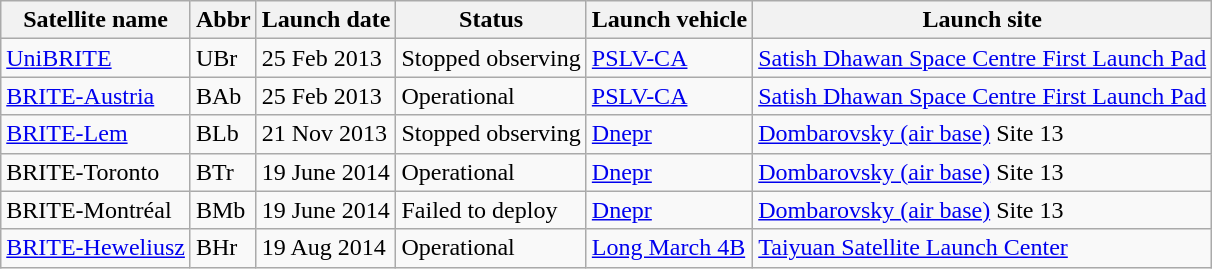<table class="wikitable sortable">
<tr>
<th>Satellite name</th>
<th>Abbr</th>
<th>Launch date</th>
<th>Status</th>
<th>Launch vehicle</th>
<th>Launch site</th>
</tr>
<tr>
<td><a href='#'>UniBRITE</a></td>
<td>UBr</td>
<td>25 Feb 2013</td>
<td>Stopped observing</td>
<td><a href='#'>PSLV-CA</a></td>
<td><a href='#'>Satish Dhawan Space Centre First Launch Pad</a></td>
</tr>
<tr>
<td><a href='#'>BRITE-Austria</a></td>
<td>BAb</td>
<td>25 Feb 2013</td>
<td>Operational</td>
<td><a href='#'>PSLV-CA</a></td>
<td><a href='#'>Satish Dhawan Space Centre First Launch Pad</a></td>
</tr>
<tr>
<td><a href='#'>BRITE-Lem</a></td>
<td>BLb</td>
<td>21 Nov 2013</td>
<td>Stopped observing</td>
<td><a href='#'>Dnepr</a></td>
<td><a href='#'>Dombarovsky (air base)</a> Site 13</td>
</tr>
<tr>
<td>BRITE-Toronto</td>
<td>BTr</td>
<td>19 June 2014</td>
<td>Operational</td>
<td><a href='#'>Dnepr</a></td>
<td><a href='#'>Dombarovsky (air base)</a> Site 13</td>
</tr>
<tr>
<td>BRITE-Montréal</td>
<td>BMb</td>
<td>19 June 2014</td>
<td>Failed to deploy </td>
<td><a href='#'>Dnepr</a></td>
<td><a href='#'>Dombarovsky (air base)</a> Site 13</td>
</tr>
<tr>
<td><a href='#'>BRITE-Heweliusz</a></td>
<td>BHr</td>
<td>19 Aug 2014</td>
<td>Operational </td>
<td><a href='#'>Long March 4B</a></td>
<td><a href='#'>Taiyuan Satellite Launch Center</a></td>
</tr>
</table>
